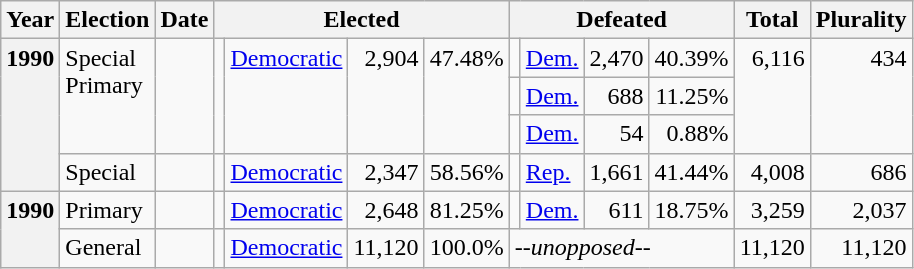<table class=wikitable>
<tr>
<th>Year</th>
<th>Election</th>
<th>Date</th>
<th ! colspan="4">Elected</th>
<th ! colspan="4">Defeated</th>
<th>Total</th>
<th>Plurality</th>
</tr>
<tr>
<th rowspan="4" valign="top">1990<br></th>
<td rowspan="3" valign="top">Special<br>Primary</td>
<td rowspan="3" valign="top"></td>
<td rowspan="3" valign="top"></td>
<td rowspan="3" valign="top" ><a href='#'>Democratic</a></td>
<td rowspan="3" valign="top" align="right">2,904</td>
<td rowspan="3" valign="top" align="right">47.48%</td>
<td valign="top"></td>
<td valign="top" ><a href='#'>Dem.</a></td>
<td valign="top" align="right">2,470</td>
<td valign="top" align="right">40.39%</td>
<td rowspan="3" valign="top" align="right">6,116</td>
<td rowspan="3" valign="top" align="right">434</td>
</tr>
<tr>
<td valign="top"></td>
<td valign="top" ><a href='#'>Dem.</a></td>
<td valign="top" align="right">688</td>
<td valign="top" align="right">11.25%</td>
</tr>
<tr>
<td valign="top"></td>
<td valign="top" ><a href='#'>Dem.</a></td>
<td valign="top" align="right">54</td>
<td valign="top" align="right">0.88%</td>
</tr>
<tr>
<td valign="top">Special</td>
<td valign="top"></td>
<td valign="top"></td>
<td valign="top" ><a href='#'>Democratic</a></td>
<td valign="top" align="right">2,347</td>
<td valign="top" align="right">58.56%</td>
<td valign="top"></td>
<td valign="top" ><a href='#'>Rep.</a></td>
<td valign="top" align="right">1,661</td>
<td valign="top" align="right">41.44%</td>
<td valign="top" align="right">4,008</td>
<td valign="top" align="right">686</td>
</tr>
<tr>
<th rowspan="2" valign="top">1990</th>
<td valign="top">Primary</td>
<td valign="top"></td>
<td valign="top"></td>
<td valign="top" ><a href='#'>Democratic</a></td>
<td valign="top" align="right">2,648</td>
<td valign="top" align="right">81.25%</td>
<td valign="top"></td>
<td valign="top" ><a href='#'>Dem.</a></td>
<td valign="top" align="right">611</td>
<td valign="top" align="right">18.75%</td>
<td valign="top" align="right">3,259</td>
<td valign="top" align="right">2,037</td>
</tr>
<tr>
<td valign="top">General</td>
<td valign="top"></td>
<td valign="top"></td>
<td valign="top" ><a href='#'>Democratic</a></td>
<td valign="top" align="right">11,120</td>
<td valign="top" align="right">100.0%</td>
<td valign="top" colspan="4"><em>--unopposed--</em></td>
<td valign="top" align="right">11,120</td>
<td valign="top" align="right">11,120</td>
</tr>
</table>
